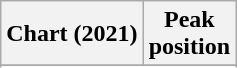<table class="wikitable sortable plainrowheaders" style="text-align:center">
<tr>
<th scope="col">Chart (2021)</th>
<th scope="col">Peak<br>position</th>
</tr>
<tr>
</tr>
<tr>
</tr>
<tr>
</tr>
<tr>
</tr>
<tr>
</tr>
</table>
